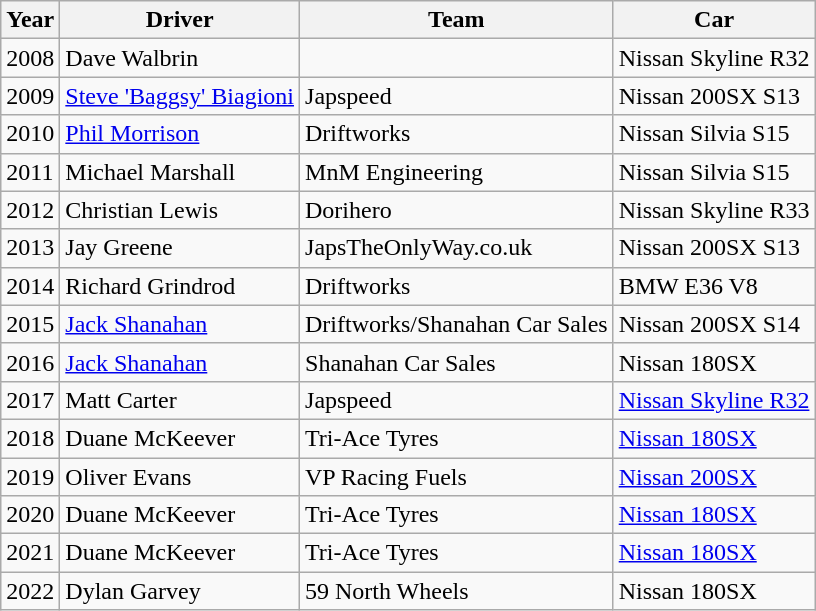<table class="wikitable">
<tr>
<th>Year</th>
<th>Driver</th>
<th>Team</th>
<th>Car</th>
</tr>
<tr>
<td>2008</td>
<td>Dave Walbrin</td>
<td></td>
<td>Nissan Skyline R32</td>
</tr>
<tr>
<td>2009</td>
<td><a href='#'>Steve 'Baggsy' Biagioni</a></td>
<td>Japspeed</td>
<td>Nissan 200SX S13</td>
</tr>
<tr>
<td>2010</td>
<td><a href='#'>Phil Morrison</a></td>
<td>Driftworks</td>
<td>Nissan Silvia S15</td>
</tr>
<tr>
<td>2011</td>
<td>Michael Marshall</td>
<td>MnM Engineering</td>
<td>Nissan Silvia S15</td>
</tr>
<tr>
<td>2012</td>
<td>Christian Lewis</td>
<td>Dorihero</td>
<td>Nissan Skyline R33</td>
</tr>
<tr>
<td>2013</td>
<td>Jay Greene</td>
<td>JapsTheOnlyWay.co.uk</td>
<td>Nissan 200SX S13</td>
</tr>
<tr>
<td>2014</td>
<td>Richard Grindrod</td>
<td>Driftworks</td>
<td>BMW E36 V8</td>
</tr>
<tr>
<td>2015</td>
<td><a href='#'>Jack Shanahan</a></td>
<td>Driftworks/Shanahan Car Sales</td>
<td>Nissan 200SX S14</td>
</tr>
<tr>
<td>2016</td>
<td><a href='#'>Jack Shanahan</a></td>
<td>Shanahan Car Sales</td>
<td>Nissan 180SX</td>
</tr>
<tr>
<td>2017</td>
<td>Matt Carter</td>
<td>Japspeed</td>
<td><a href='#'>Nissan Skyline R32</a></td>
</tr>
<tr>
<td>2018</td>
<td>Duane McKeever</td>
<td>Tri-Ace Tyres</td>
<td><a href='#'>Nissan 180SX</a></td>
</tr>
<tr>
<td>2019</td>
<td>Oliver Evans</td>
<td>VP Racing Fuels</td>
<td><a href='#'>Nissan 200SX</a></td>
</tr>
<tr>
<td>2020</td>
<td>Duane McKeever</td>
<td>Tri-Ace Tyres</td>
<td><a href='#'>Nissan 180SX</a></td>
</tr>
<tr>
<td>2021</td>
<td>Duane McKeever</td>
<td>Tri-Ace Tyres</td>
<td><a href='#'>Nissan 180SX</a></td>
</tr>
<tr>
<td>2022</td>
<td>Dylan Garvey</td>
<td>59 North Wheels</td>
<td>Nissan 180SX</td>
</tr>
</table>
